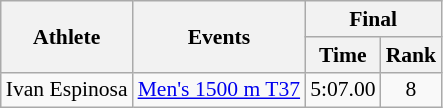<table class=wikitable style="font-size:90%">
<tr>
<th rowspan="2">Athlete</th>
<th rowspan="2">Events</th>
<th colspan="2">Final</th>
</tr>
<tr>
<th>Time</th>
<th>Rank</th>
</tr>
<tr align=center>
<td align=left>Ivan Espinosa</td>
<td align=left><a href='#'>Men's 1500 m T37</a></td>
<td>5:07.00</td>
<td>8</td>
</tr>
</table>
